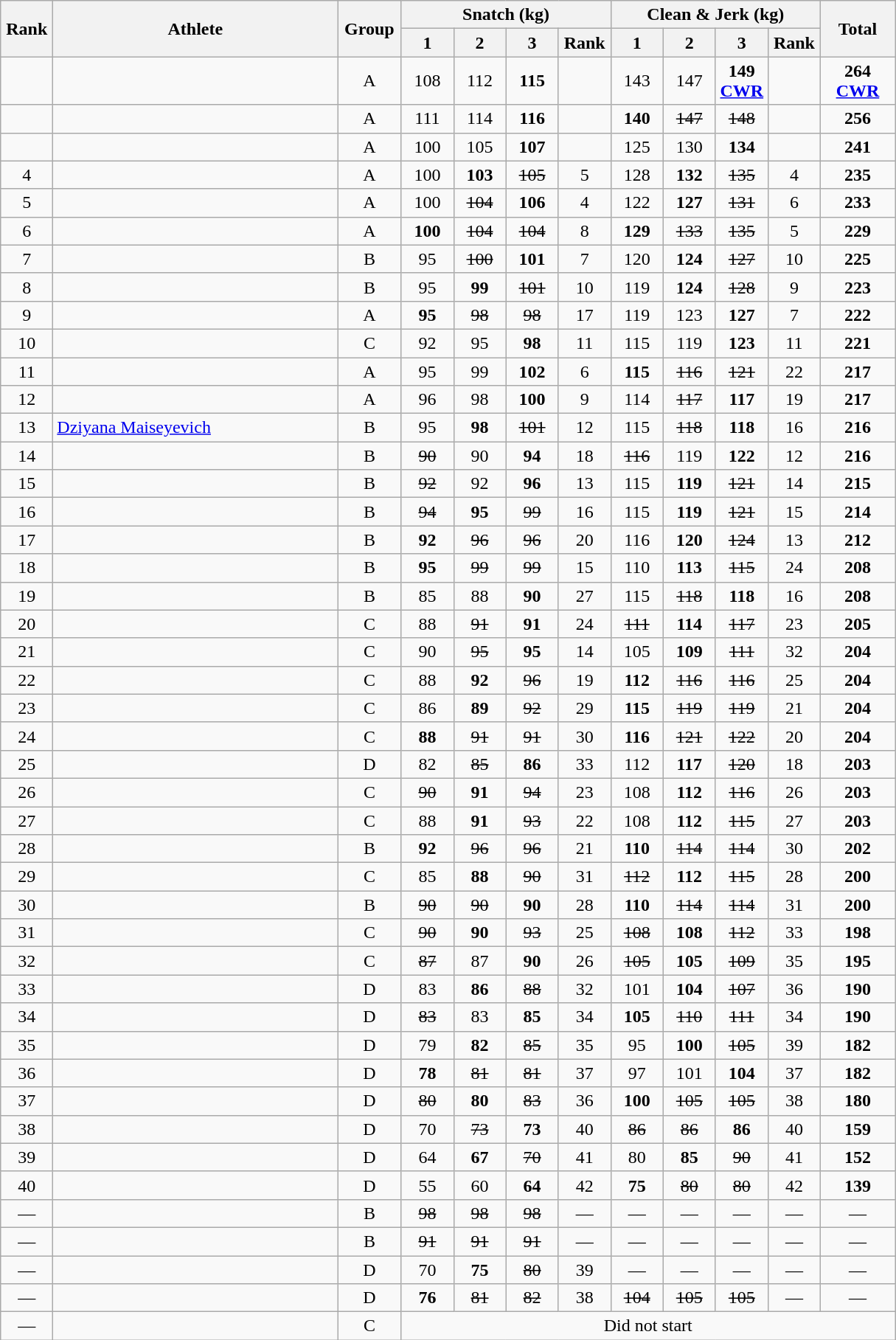<table class = "wikitable" style="text-align:center;">
<tr>
<th rowspan=2 width=40>Rank</th>
<th rowspan=2 width=250>Athlete</th>
<th rowspan=2 width=50>Group</th>
<th colspan=4>Snatch (kg)</th>
<th colspan=4>Clean & Jerk (kg)</th>
<th rowspan=2 width=60>Total</th>
</tr>
<tr>
<th width=40>1</th>
<th width=40>2</th>
<th width=40>3</th>
<th width=40>Rank</th>
<th width=40>1</th>
<th width=40>2</th>
<th width=40>3</th>
<th width=40>Rank</th>
</tr>
<tr>
<td></td>
<td align=left></td>
<td>A</td>
<td>108</td>
<td>112</td>
<td><strong>115</strong></td>
<td></td>
<td>143</td>
<td>147</td>
<td><strong>149 <a href='#'>CWR</a></strong></td>
<td></td>
<td><strong>264 <a href='#'>CWR</a></strong></td>
</tr>
<tr>
<td></td>
<td align=left></td>
<td>A</td>
<td>111</td>
<td>114</td>
<td><strong>116</strong></td>
<td></td>
<td><strong>140</strong></td>
<td><s>147</s></td>
<td><s>148</s></td>
<td></td>
<td><strong>256</strong></td>
</tr>
<tr>
<td></td>
<td align=left></td>
<td>A</td>
<td>100</td>
<td>105</td>
<td><strong>107</strong></td>
<td></td>
<td>125</td>
<td>130</td>
<td><strong>134</strong></td>
<td></td>
<td><strong>241</strong></td>
</tr>
<tr>
<td>4</td>
<td align=left></td>
<td>A</td>
<td>100</td>
<td><strong>103</strong></td>
<td><s>105</s></td>
<td>5</td>
<td>128</td>
<td><strong>132</strong></td>
<td><s>135</s></td>
<td>4</td>
<td><strong>235</strong></td>
</tr>
<tr>
<td>5</td>
<td align=left></td>
<td>A</td>
<td>100</td>
<td><s>104</s></td>
<td><strong>106</strong></td>
<td>4</td>
<td>122</td>
<td><strong>127</strong></td>
<td><s>131</s></td>
<td>6</td>
<td><strong>233</strong></td>
</tr>
<tr>
<td>6</td>
<td align=left></td>
<td>A</td>
<td><strong>100</strong></td>
<td><s>104</s></td>
<td><s>104</s></td>
<td>8</td>
<td><strong>129</strong></td>
<td><s>133</s></td>
<td><s>135</s></td>
<td>5</td>
<td><strong>229</strong></td>
</tr>
<tr>
<td>7</td>
<td align=left></td>
<td>B</td>
<td>95</td>
<td><s>100</s></td>
<td><strong>101</strong></td>
<td>7</td>
<td>120</td>
<td><strong>124</strong></td>
<td><s>127</s></td>
<td>10</td>
<td><strong>225</strong></td>
</tr>
<tr>
<td>8</td>
<td align=left></td>
<td>B</td>
<td>95</td>
<td><strong>99</strong></td>
<td><s>101</s></td>
<td>10</td>
<td>119</td>
<td><strong>124</strong></td>
<td><s>128</s></td>
<td>9</td>
<td><strong>223</strong></td>
</tr>
<tr>
<td>9</td>
<td align=left></td>
<td>A</td>
<td><strong>95</strong></td>
<td><s>98</s></td>
<td><s>98</s></td>
<td>17</td>
<td>119</td>
<td>123</td>
<td><strong>127</strong></td>
<td>7</td>
<td><strong>222</strong></td>
</tr>
<tr>
<td>10</td>
<td align=left></td>
<td>C</td>
<td>92</td>
<td>95</td>
<td><strong>98</strong></td>
<td>11</td>
<td>115</td>
<td>119</td>
<td><strong>123</strong></td>
<td>11</td>
<td><strong>221</strong></td>
</tr>
<tr>
<td>11</td>
<td align=left></td>
<td>A</td>
<td>95</td>
<td>99</td>
<td><strong>102</strong></td>
<td>6</td>
<td><strong>115</strong></td>
<td><s>116</s></td>
<td><s>121</s></td>
<td>22</td>
<td><strong>217</strong></td>
</tr>
<tr>
<td>12</td>
<td align=left></td>
<td>A</td>
<td>96</td>
<td>98</td>
<td><strong>100</strong></td>
<td>9</td>
<td>114</td>
<td><s>117</s></td>
<td><strong>117</strong></td>
<td>19</td>
<td><strong>217</strong></td>
</tr>
<tr>
<td>13</td>
<td align=left> <a href='#'>Dziyana Maiseyevich</a> </td>
<td>B</td>
<td>95</td>
<td><strong>98</strong></td>
<td><s>101</s></td>
<td>12</td>
<td>115</td>
<td><s>118</s></td>
<td><strong>118</strong></td>
<td>16</td>
<td><strong>216</strong></td>
</tr>
<tr>
<td>14</td>
<td align=left></td>
<td>B</td>
<td><s>90</s></td>
<td>90</td>
<td><strong>94</strong></td>
<td>18</td>
<td><s>116</s></td>
<td>119</td>
<td><strong>122</strong></td>
<td>12</td>
<td><strong>216</strong></td>
</tr>
<tr>
<td>15</td>
<td align=left></td>
<td>B</td>
<td><s>92</s></td>
<td>92</td>
<td><strong>96</strong></td>
<td>13</td>
<td>115</td>
<td><strong>119</strong></td>
<td><s>121</s></td>
<td>14</td>
<td><strong>215</strong></td>
</tr>
<tr>
<td>16</td>
<td align=left></td>
<td>B</td>
<td><s>94</s></td>
<td><strong>95</strong></td>
<td><s>99</s></td>
<td>16</td>
<td>115</td>
<td><strong>119</strong></td>
<td><s>121</s></td>
<td>15</td>
<td><strong>214</strong></td>
</tr>
<tr>
<td>17</td>
<td align=left></td>
<td>B</td>
<td><strong>92</strong></td>
<td><s>96</s></td>
<td><s>96</s></td>
<td>20</td>
<td>116</td>
<td><strong>120</strong></td>
<td><s>124</s></td>
<td>13</td>
<td><strong>212</strong></td>
</tr>
<tr>
<td>18</td>
<td align=left></td>
<td>B</td>
<td><strong>95</strong></td>
<td><s>99</s></td>
<td><s>99</s></td>
<td>15</td>
<td>110</td>
<td><strong>113</strong></td>
<td><s>115</s></td>
<td>24</td>
<td><strong>208</strong></td>
</tr>
<tr>
<td>19</td>
<td align=left></td>
<td>B</td>
<td>85</td>
<td>88</td>
<td><strong>90</strong></td>
<td>27</td>
<td>115</td>
<td><s>118</s></td>
<td><strong>118</strong></td>
<td>16</td>
<td><strong>208</strong></td>
</tr>
<tr>
<td>20</td>
<td align=left></td>
<td>C</td>
<td>88</td>
<td><s>91</s></td>
<td><strong>91</strong></td>
<td>24</td>
<td><s>111</s></td>
<td><strong>114</strong></td>
<td><s>117</s></td>
<td>23</td>
<td><strong>205</strong></td>
</tr>
<tr>
<td>21</td>
<td align=left></td>
<td>C</td>
<td>90</td>
<td><s>95</s></td>
<td><strong>95</strong></td>
<td>14</td>
<td>105</td>
<td><strong>109</strong></td>
<td><s>111</s></td>
<td>32</td>
<td><strong>204</strong></td>
</tr>
<tr>
<td>22</td>
<td align=left></td>
<td>C</td>
<td>88</td>
<td><strong>92</strong></td>
<td><s>96</s></td>
<td>19</td>
<td><strong>112</strong></td>
<td><s>116</s></td>
<td><s>116</s></td>
<td>25</td>
<td><strong>204</strong></td>
</tr>
<tr>
<td>23</td>
<td align=left></td>
<td>C</td>
<td>86</td>
<td><strong>89</strong></td>
<td><s>92</s></td>
<td>29</td>
<td><strong>115</strong></td>
<td><s>119</s></td>
<td><s>119</s></td>
<td>21</td>
<td><strong>204</strong></td>
</tr>
<tr>
<td>24</td>
<td align=left></td>
<td>C</td>
<td><strong>88</strong></td>
<td><s>91</s></td>
<td><s>91</s></td>
<td>30</td>
<td><strong>116</strong></td>
<td><s>121</s></td>
<td><s>122</s></td>
<td>20</td>
<td><strong>204</strong></td>
</tr>
<tr>
<td>25</td>
<td align=left></td>
<td>D</td>
<td>82</td>
<td><s>85</s></td>
<td><strong>86</strong></td>
<td>33</td>
<td>112</td>
<td><strong>117</strong></td>
<td><s>120</s></td>
<td>18</td>
<td><strong>203</strong></td>
</tr>
<tr>
<td>26</td>
<td align=left></td>
<td>C</td>
<td><s>90</s></td>
<td><strong>91</strong></td>
<td><s>94</s></td>
<td>23</td>
<td>108</td>
<td><strong>112</strong></td>
<td><s>116</s></td>
<td>26</td>
<td><strong>203</strong></td>
</tr>
<tr>
<td>27</td>
<td align=left></td>
<td>C</td>
<td>88</td>
<td><strong>91</strong></td>
<td><s>93</s></td>
<td>22</td>
<td>108</td>
<td><strong>112</strong></td>
<td><s>115</s></td>
<td>27</td>
<td><strong>203</strong></td>
</tr>
<tr>
<td>28</td>
<td align=left></td>
<td>B</td>
<td><strong>92</strong></td>
<td><s>96</s></td>
<td><s>96</s></td>
<td>21</td>
<td><strong>110</strong></td>
<td><s>114</s></td>
<td><s>114</s></td>
<td>30</td>
<td><strong>202</strong></td>
</tr>
<tr>
<td>29</td>
<td align=left></td>
<td>C</td>
<td>85</td>
<td><strong>88</strong></td>
<td><s>90</s></td>
<td>31</td>
<td><s>112</s></td>
<td><strong>112</strong></td>
<td><s>115</s></td>
<td>28</td>
<td><strong>200</strong></td>
</tr>
<tr>
<td>30</td>
<td align=left></td>
<td>B</td>
<td><s>90</s></td>
<td><s>90</s></td>
<td><strong>90</strong></td>
<td>28</td>
<td><strong>110</strong></td>
<td><s>114</s></td>
<td><s>114</s></td>
<td>31</td>
<td><strong>200</strong></td>
</tr>
<tr>
<td>31</td>
<td align=left></td>
<td>C</td>
<td><s>90</s></td>
<td><strong>90</strong></td>
<td><s>93</s></td>
<td>25</td>
<td><s>108</s></td>
<td><strong>108</strong></td>
<td><s>112</s></td>
<td>33</td>
<td><strong>198</strong></td>
</tr>
<tr>
<td>32</td>
<td align=left></td>
<td>C</td>
<td><s>87</s></td>
<td>87</td>
<td><strong>90</strong></td>
<td>26</td>
<td><s>105</s></td>
<td><strong>105</strong></td>
<td><s>109</s></td>
<td>35</td>
<td><strong>195</strong></td>
</tr>
<tr>
<td>33</td>
<td align=left></td>
<td>D</td>
<td>83</td>
<td><strong>86</strong></td>
<td><s>88</s></td>
<td>32</td>
<td>101</td>
<td><strong>104</strong></td>
<td><s>107</s></td>
<td>36</td>
<td><strong>190</strong></td>
</tr>
<tr>
<td>34</td>
<td align=left></td>
<td>D</td>
<td><s>83</s></td>
<td>83</td>
<td><strong>85</strong></td>
<td>34</td>
<td><strong>105</strong></td>
<td><s>110</s></td>
<td><s>111</s></td>
<td>34</td>
<td><strong>190</strong></td>
</tr>
<tr>
<td>35</td>
<td align=left></td>
<td>D</td>
<td>79</td>
<td><strong>82</strong></td>
<td><s>85</s></td>
<td>35</td>
<td>95</td>
<td><strong>100</strong></td>
<td><s>105</s></td>
<td>39</td>
<td><strong>182</strong></td>
</tr>
<tr>
<td>36</td>
<td align=left></td>
<td>D</td>
<td><strong>78</strong></td>
<td><s>81</s></td>
<td><s>81</s></td>
<td>37</td>
<td>97</td>
<td>101</td>
<td><strong>104</strong></td>
<td>37</td>
<td><strong>182</strong></td>
</tr>
<tr>
<td>37</td>
<td align=left></td>
<td>D</td>
<td><s>80</s></td>
<td><strong>80</strong></td>
<td><s>83</s></td>
<td>36</td>
<td><strong>100</strong></td>
<td><s>105</s></td>
<td><s>105</s></td>
<td>38</td>
<td><strong>180</strong></td>
</tr>
<tr>
<td>38</td>
<td align=left></td>
<td>D</td>
<td>70</td>
<td><s>73</s></td>
<td><strong>73</strong></td>
<td>40</td>
<td><s>86</s></td>
<td><s>86</s></td>
<td><strong>86</strong></td>
<td>40</td>
<td><strong>159</strong></td>
</tr>
<tr>
<td>39</td>
<td align=left></td>
<td>D</td>
<td>64</td>
<td><strong>67</strong></td>
<td><s>70</s></td>
<td>41</td>
<td>80</td>
<td><strong>85</strong></td>
<td><s>90</s></td>
<td>41</td>
<td><strong>152</strong></td>
</tr>
<tr>
<td>40</td>
<td align=left></td>
<td>D</td>
<td>55</td>
<td>60</td>
<td><strong>64</strong></td>
<td>42</td>
<td><strong>75</strong></td>
<td><s>80</s></td>
<td><s>80</s></td>
<td>42</td>
<td><strong>139</strong></td>
</tr>
<tr>
<td>—</td>
<td align=left></td>
<td>B</td>
<td><s>98</s></td>
<td><s>98</s></td>
<td><s>98</s></td>
<td>—</td>
<td>—</td>
<td>—</td>
<td>—</td>
<td>—</td>
<td>—</td>
</tr>
<tr>
<td>—</td>
<td align=left></td>
<td>B</td>
<td><s>91</s></td>
<td><s>91</s></td>
<td><s>91</s></td>
<td>—</td>
<td>—</td>
<td>—</td>
<td>—</td>
<td>—</td>
<td>—</td>
</tr>
<tr>
<td>—</td>
<td align=left></td>
<td>D</td>
<td>70</td>
<td><strong>75</strong></td>
<td><s>80</s></td>
<td>39</td>
<td>—</td>
<td>—</td>
<td>—</td>
<td>—</td>
<td>—</td>
</tr>
<tr>
<td>—</td>
<td align=left></td>
<td>D</td>
<td><strong>76</strong></td>
<td><s>81</s></td>
<td><s>82</s></td>
<td>38</td>
<td><s>104</s></td>
<td><s>105</s></td>
<td><s>105</s></td>
<td>—</td>
<td>—</td>
</tr>
<tr>
<td>—</td>
<td align=left></td>
<td>C</td>
<td colspan=9>Did not start</td>
</tr>
</table>
